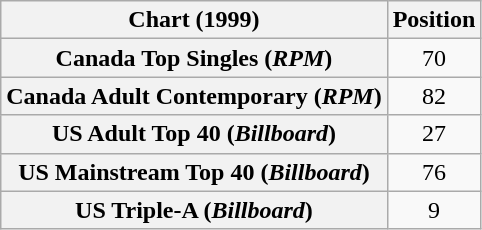<table class="wikitable sortable plainrowheaders" style="text-align:center">
<tr>
<th scope="col">Chart (1999)</th>
<th scope="col">Position</th>
</tr>
<tr>
<th scope="row">Canada Top Singles (<em>RPM</em>)</th>
<td>70</td>
</tr>
<tr>
<th scope="row">Canada Adult Contemporary (<em>RPM</em>)</th>
<td>82</td>
</tr>
<tr>
<th scope="row">US Adult Top 40 (<em>Billboard</em>)</th>
<td>27</td>
</tr>
<tr>
<th scope="row">US Mainstream Top 40 (<em>Billboard</em>)</th>
<td>76</td>
</tr>
<tr>
<th scope="row">US Triple-A (<em>Billboard</em>)</th>
<td>9</td>
</tr>
</table>
